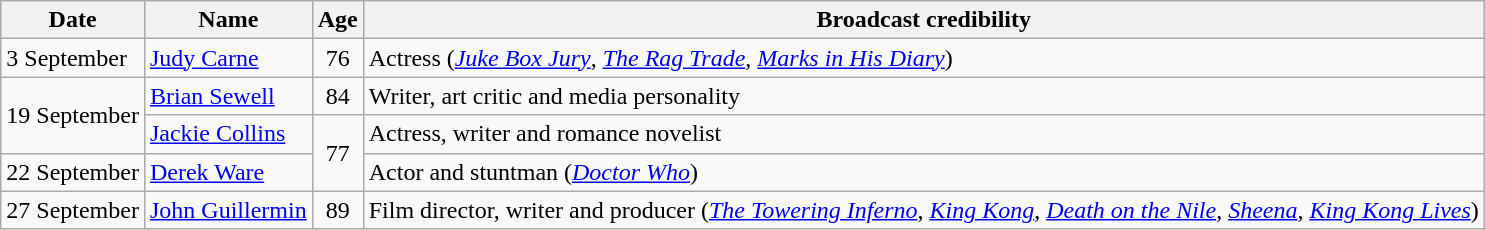<table class="wikitable">
<tr>
<th>Date</th>
<th>Name</th>
<th>Age</th>
<th>Broadcast credibility</th>
</tr>
<tr>
<td>3 September</td>
<td><a href='#'>Judy Carne</a></td>
<td align=center>76</td>
<td>Actress (<em><a href='#'>Juke Box Jury</a></em>, <em><a href='#'>The Rag Trade</a></em>, <em><a href='#'>Marks in His Diary</a></em>)</td>
</tr>
<tr>
<td rowspan=2>19 September</td>
<td><a href='#'>Brian Sewell</a></td>
<td align=center>84</td>
<td>Writer, art critic and media personality</td>
</tr>
<tr>
<td><a href='#'>Jackie Collins</a></td>
<td style="text-align:center;" rowspan="2">77</td>
<td>Actress, writer and romance novelist</td>
</tr>
<tr>
<td>22 September</td>
<td><a href='#'>Derek Ware</a></td>
<td>Actor and stuntman (<em><a href='#'>Doctor Who</a></em>)</td>
</tr>
<tr>
<td>27 September</td>
<td><a href='#'>John Guillermin</a></td>
<td align=center>89</td>
<td>Film director, writer and producer (<em><a href='#'>The Towering Inferno</a></em>, <em><a href='#'>King Kong</a></em>, <em><a href='#'>Death on the Nile</a></em>, <em><a href='#'>Sheena</a></em>, <em><a href='#'>King Kong Lives</a></em>)</td>
</tr>
</table>
